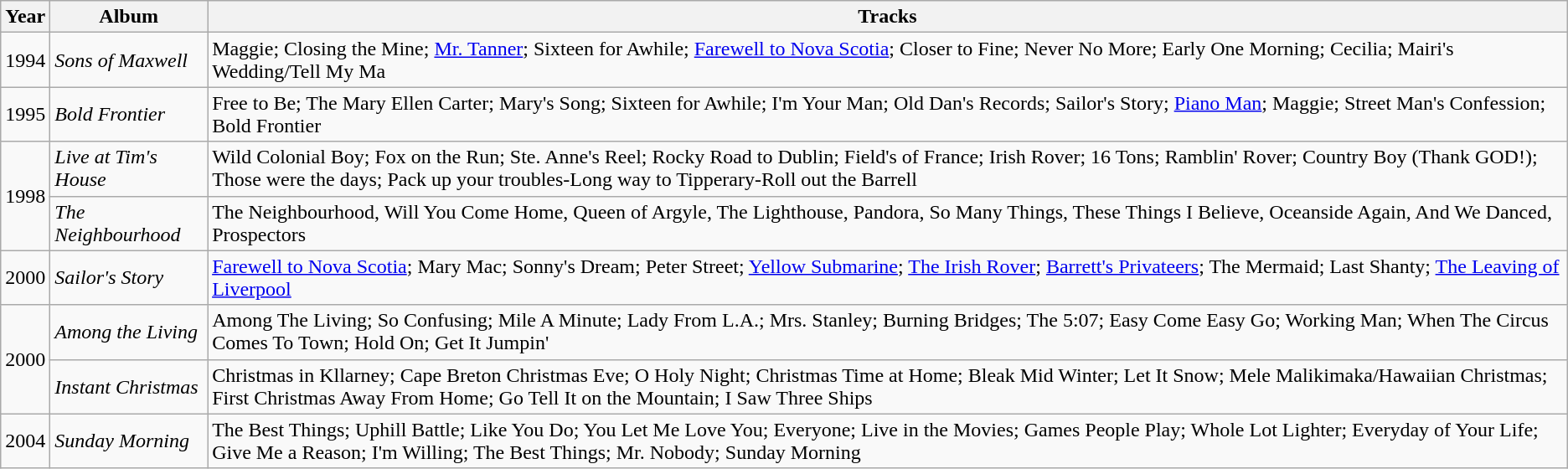<table class="wikitable">
<tr>
<th>Year</th>
<th>Album</th>
<th>Tracks</th>
</tr>
<tr>
<td>1994</td>
<td><em>Sons of Maxwell</em></td>
<td>Maggie; Closing the Mine; <a href='#'>Mr. Tanner</a>; Sixteen for Awhile; <a href='#'>Farewell to Nova Scotia</a>; Closer to Fine; Never No More; Early One Morning; Cecilia; Mairi's Wedding/Tell My Ma</td>
</tr>
<tr>
<td>1995</td>
<td><em>Bold Frontier</em></td>
<td>Free to Be; The Mary Ellen Carter; Mary's Song; Sixteen for Awhile; I'm Your Man; Old Dan's Records; Sailor's Story; <a href='#'>Piano Man</a>; Maggie; Street Man's Confession; Bold Frontier</td>
</tr>
<tr>
<td rowspan="2">1998</td>
<td><em>Live at Tim's House</em></td>
<td>Wild Colonial Boy; Fox on the Run; Ste. Anne's Reel; Rocky Road to Dublin; Field's of France; Irish Rover; 16 Tons; Ramblin' Rover; Country Boy (Thank GOD!); Those were the days; Pack up your troubles-Long way to Tipperary-Roll out the Barrell</td>
</tr>
<tr>
<td><em>The Neighbourhood</em></td>
<td>The Neighbourhood, Will You Come Home, Queen of Argyle, The Lighthouse, Pandora, So Many Things, These Things I Believe, Oceanside Again, And We Danced, Prospectors</td>
</tr>
<tr>
<td>2000</td>
<td><em>Sailor's Story</em></td>
<td><a href='#'>Farewell to Nova Scotia</a>; Mary Mac; Sonny's Dream; Peter Street; <a href='#'>Yellow Submarine</a>; <a href='#'>The Irish Rover</a>; <a href='#'>Barrett's Privateers</a>; The Mermaid; Last Shanty; <a href='#'>The Leaving of Liverpool</a></td>
</tr>
<tr>
<td rowspan="2">2000</td>
<td><em>Among the Living</em></td>
<td>Among The Living; So Confusing; Mile A Minute; Lady From L.A.; Mrs. Stanley; Burning Bridges; The 5:07; Easy Come Easy Go; Working Man; When The Circus Comes To Town; Hold On; Get It Jumpin'</td>
</tr>
<tr>
<td><em>Instant Christmas</em></td>
<td>Christmas in Kllarney; Cape Breton Christmas Eve; O Holy Night; Christmas Time at Home; Bleak Mid Winter; Let It Snow; Mele Malikimaka/Hawaiian Christmas; First Christmas Away From Home; Go Tell It on the Mountain; I Saw Three Ships</td>
</tr>
<tr>
<td>2004</td>
<td><em>Sunday Morning</em></td>
<td>The Best Things; Uphill Battle; Like You Do; You Let Me Love You; Everyone; Live in the Movies; Games People Play; Whole Lot Lighter; Everyday of Your Life; Give Me a Reason; I'm Willing; The Best Things; Mr. Nobody; Sunday Morning</td>
</tr>
</table>
